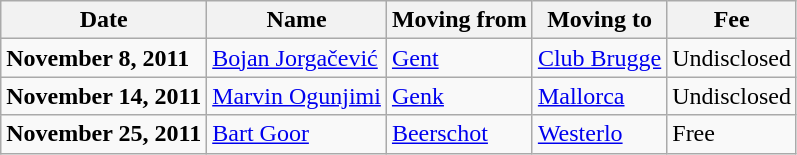<table class="wikitable sortable">
<tr>
<th>Date</th>
<th>Name</th>
<th>Moving from</th>
<th>Moving to</th>
<th>Fee</th>
</tr>
<tr>
<td><strong>November 8, 2011</strong></td>
<td> <a href='#'>Bojan Jorgačević</a></td>
<td> <a href='#'>Gent</a></td>
<td> <a href='#'>Club Brugge</a></td>
<td>Undisclosed </td>
</tr>
<tr>
<td><strong>November 14, 2011</strong></td>
<td> <a href='#'>Marvin Ogunjimi</a></td>
<td> <a href='#'>Genk</a></td>
<td> <a href='#'>Mallorca</a></td>
<td>Undisclosed </td>
</tr>
<tr>
<td><strong>November 25, 2011</strong></td>
<td> <a href='#'>Bart Goor</a></td>
<td> <a href='#'>Beerschot</a></td>
<td> <a href='#'>Westerlo</a></td>
<td>Free </td>
</tr>
</table>
